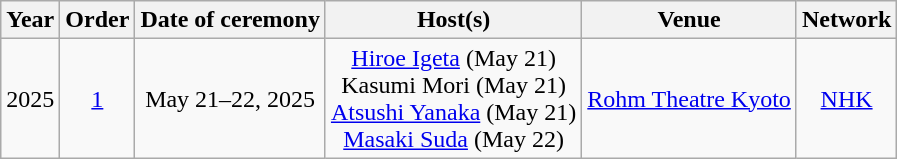<table class="wikitable plainrowheaders" style="text-align:center">
<tr>
<th>Year</th>
<th>Order</th>
<th>Date of ceremony</th>
<th>Host(s)</th>
<th>Venue</th>
<th>Network</th>
</tr>
<tr>
<td>2025</td>
<td><a href='#'>1</a></td>
<td>May 21–22, 2025</td>
<td><a href='#'>Hiroe Igeta</a> (May 21)<br>Kasumi Mori (May 21)<br><a href='#'>Atsushi Yanaka</a> (May 21)<br><a href='#'>Masaki Suda</a> (May 22)</td>
<td><a href='#'>Rohm Theatre Kyoto</a></td>
<td><a href='#'>NHK</a></td>
</tr>
</table>
